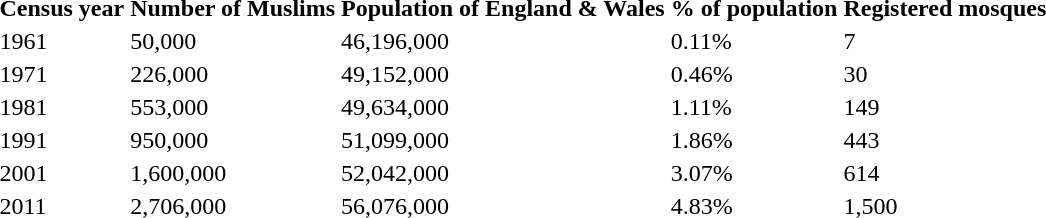<table class="mw-datatable">
<tr>
<th>Census year</th>
<th>Number of Muslims</th>
<th>Population of England & Wales</th>
<th>% of population</th>
<th>Registered mosques</th>
</tr>
<tr>
<td>1961</td>
<td>50,000</td>
<td>46,196,000</td>
<td>0.11%</td>
<td>7</td>
</tr>
<tr>
<td>1971</td>
<td>226,000</td>
<td>49,152,000</td>
<td>0.46%</td>
<td>30</td>
</tr>
<tr>
<td>1981</td>
<td>553,000</td>
<td>49,634,000</td>
<td>1.11%</td>
<td>149</td>
</tr>
<tr>
<td>1991</td>
<td>950,000</td>
<td>51,099,000</td>
<td>1.86%</td>
<td>443</td>
</tr>
<tr>
<td>2001</td>
<td>1,600,000</td>
<td>52,042,000</td>
<td>3.07%</td>
<td>614</td>
</tr>
<tr>
<td>2011</td>
<td>2,706,000</td>
<td>56,076,000</td>
<td>4.83%</td>
<td>1,500</td>
</tr>
</table>
